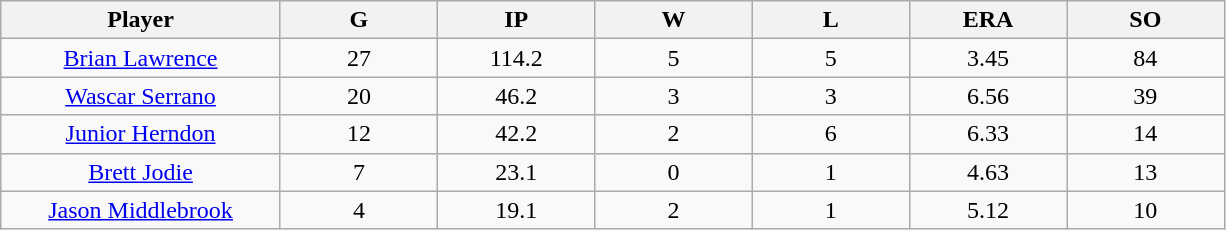<table class="wikitable sortable">
<tr>
<th bgcolor="#DDDDFF" width="16%">Player</th>
<th bgcolor="#DDDDFF" width="9%">G</th>
<th bgcolor="#DDDDFF" width="9%">IP</th>
<th bgcolor="#DDDDFF" width="9%">W</th>
<th bgcolor="#DDDDFF" width="9%">L</th>
<th bgcolor="#DDDDFF" width="9%">ERA</th>
<th bgcolor="#DDDDFF" width="9%">SO</th>
</tr>
<tr align=center>
<td><a href='#'>Brian Lawrence</a></td>
<td>27</td>
<td>114.2</td>
<td>5</td>
<td>5</td>
<td>3.45</td>
<td>84</td>
</tr>
<tr align=center>
<td><a href='#'>Wascar Serrano</a></td>
<td>20</td>
<td>46.2</td>
<td>3</td>
<td>3</td>
<td>6.56</td>
<td>39</td>
</tr>
<tr align=center>
<td><a href='#'>Junior Herndon</a></td>
<td>12</td>
<td>42.2</td>
<td>2</td>
<td>6</td>
<td>6.33</td>
<td>14</td>
</tr>
<tr align=center>
<td><a href='#'>Brett Jodie</a></td>
<td>7</td>
<td>23.1</td>
<td>0</td>
<td>1</td>
<td>4.63</td>
<td>13</td>
</tr>
<tr align=center>
<td><a href='#'>Jason Middlebrook</a></td>
<td>4</td>
<td>19.1</td>
<td>2</td>
<td>1</td>
<td>5.12</td>
<td>10</td>
</tr>
</table>
